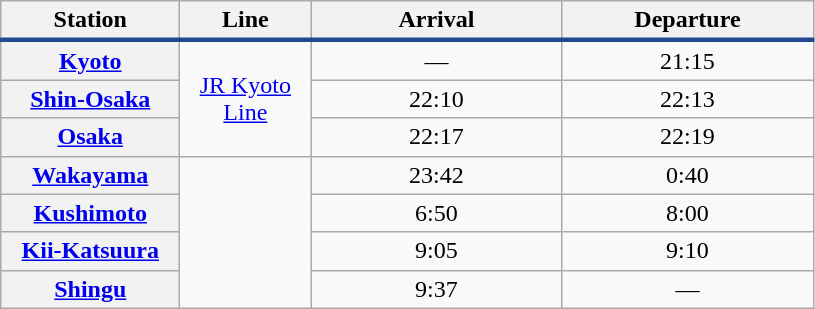<table class="wikitable" style="text-align:center; font-size:100%; margin:1em 0em 2em 2em;">
<tr style="border-bottom:solid 3px #224B8F;">
<th style="width:7em;">Station</th>
<th style="width:5em;">Line</th>
<th style="width:10em;">Arrival</th>
<th style="width:10em;">Departure</th>
</tr>
<tr>
<th><a href='#'>Kyoto</a></th>
<td rowspan="3"><a href='#'>JR Kyoto Line</a></td>
<td>—</td>
<td>21:15</td>
</tr>
<tr>
<th><a href='#'>Shin-Osaka</a></th>
<td>22:10</td>
<td>22:13</td>
</tr>
<tr>
<th><a href='#'>Osaka</a></th>
<td>22:17</td>
<td>22:19</td>
</tr>
<tr>
<th><a href='#'>Wakayama</a></th>
<td rowspan="4"></td>
<td>23:42</td>
<td>0:40</td>
</tr>
<tr>
<th><a href='#'>Kushimoto</a></th>
<td>6:50</td>
<td>8:00</td>
</tr>
<tr>
<th><a href='#'>Kii-Katsuura</a></th>
<td>9:05</td>
<td>9:10</td>
</tr>
<tr>
<th><a href='#'>Shingu</a></th>
<td>9:37</td>
<td>—</td>
</tr>
</table>
